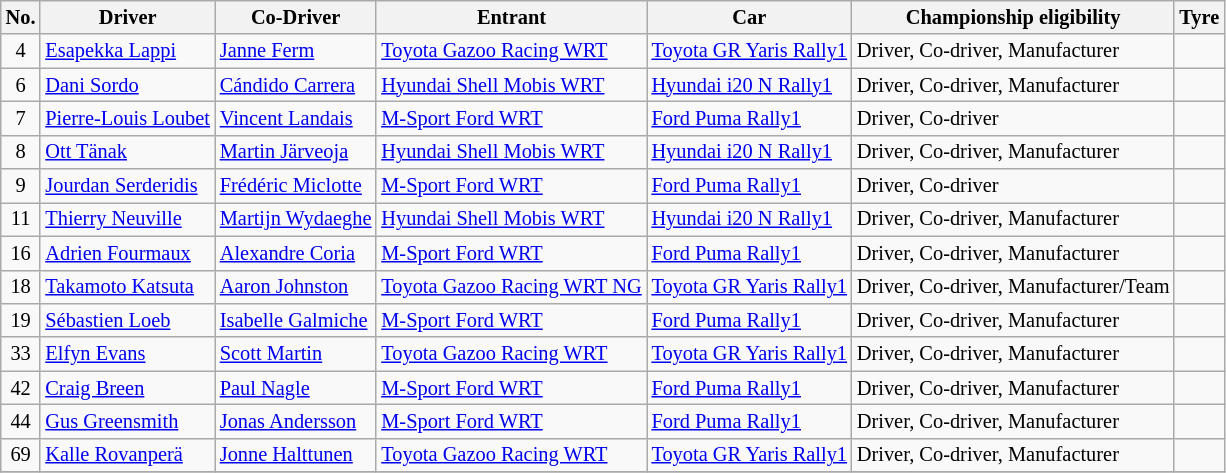<table class="wikitable" style="font-size: 85%;">
<tr>
<th>No.</th>
<th>Driver</th>
<th>Co-Driver</th>
<th>Entrant</th>
<th>Car</th>
<th>Championship eligibility</th>
<th>Tyre</th>
</tr>
<tr>
<td align="center">4</td>
<td> <a href='#'>Esapekka Lappi</a></td>
<td> <a href='#'>Janne Ferm</a></td>
<td> <a href='#'>Toyota Gazoo Racing WRT</a></td>
<td><a href='#'>Toyota GR Yaris Rally1</a></td>
<td>Driver, Co-driver, Manufacturer</td>
<td align="center"></td>
</tr>
<tr>
<td align="center">6</td>
<td> <a href='#'>Dani Sordo</a></td>
<td> <a href='#'>Cándido Carrera</a></td>
<td> <a href='#'>Hyundai Shell Mobis WRT</a></td>
<td><a href='#'>Hyundai i20 N Rally1</a></td>
<td>Driver, Co-driver, Manufacturer</td>
<td align="center"></td>
</tr>
<tr>
<td align="center">7</td>
<td> <a href='#'>Pierre-Louis Loubet</a></td>
<td> <a href='#'>Vincent Landais</a></td>
<td> <a href='#'>M-Sport Ford WRT</a></td>
<td><a href='#'>Ford Puma Rally1</a></td>
<td>Driver, Co-driver</td>
<td align="center"></td>
</tr>
<tr>
<td align="center">8</td>
<td> <a href='#'>Ott Tänak</a></td>
<td> <a href='#'>Martin Järveoja</a></td>
<td> <a href='#'>Hyundai Shell Mobis WRT</a></td>
<td><a href='#'>Hyundai i20 N Rally1</a></td>
<td>Driver, Co-driver, Manufacturer</td>
<td align="center"></td>
</tr>
<tr>
<td align="center">9</td>
<td> <a href='#'>Jourdan Serderidis</a></td>
<td> <a href='#'>Frédéric Miclotte</a></td>
<td> <a href='#'>M-Sport Ford WRT</a></td>
<td><a href='#'>Ford Puma Rally1</a></td>
<td>Driver, Co-driver</td>
<td align="center"></td>
</tr>
<tr>
<td align="center">11</td>
<td> <a href='#'>Thierry Neuville</a></td>
<td> <a href='#'>Martijn Wydaeghe</a></td>
<td> <a href='#'>Hyundai Shell Mobis WRT</a></td>
<td><a href='#'>Hyundai i20 N Rally1</a></td>
<td>Driver, Co-driver, Manufacturer</td>
<td align="center"></td>
</tr>
<tr>
<td align="center">16</td>
<td> <a href='#'>Adrien Fourmaux</a></td>
<td> <a href='#'>Alexandre Coria</a></td>
<td> <a href='#'>M-Sport Ford WRT</a></td>
<td><a href='#'>Ford Puma Rally1</a></td>
<td>Driver, Co-driver, Manufacturer</td>
<td></td>
</tr>
<tr>
<td align="center">18</td>
<td> <a href='#'>Takamoto Katsuta</a></td>
<td> <a href='#'>Aaron Johnston</a></td>
<td> <a href='#'>Toyota Gazoo Racing WRT NG</a></td>
<td><a href='#'>Toyota GR Yaris Rally1</a></td>
<td>Driver, Co-driver, Manufacturer/Team</td>
<td align="center"></td>
</tr>
<tr>
<td align="center">19</td>
<td> <a href='#'>Sébastien Loeb</a></td>
<td> <a href='#'>Isabelle Galmiche</a></td>
<td> <a href='#'>M-Sport Ford WRT</a></td>
<td><a href='#'>Ford Puma Rally1</a></td>
<td>Driver, Co-driver, Manufacturer</td>
<td align="center"></td>
</tr>
<tr>
<td align="center">33</td>
<td> <a href='#'>Elfyn Evans</a></td>
<td> <a href='#'>Scott Martin</a></td>
<td> <a href='#'>Toyota Gazoo Racing WRT</a></td>
<td><a href='#'>Toyota GR Yaris Rally1</a></td>
<td>Driver, Co-driver, Manufacturer</td>
<td align="center"></td>
</tr>
<tr>
<td align="center">42</td>
<td> <a href='#'>Craig Breen</a></td>
<td> <a href='#'>Paul Nagle</a></td>
<td> <a href='#'>M-Sport Ford WRT</a></td>
<td><a href='#'>Ford Puma Rally1</a></td>
<td>Driver, Co-driver, Manufacturer</td>
<td align="center"></td>
</tr>
<tr>
<td align="center">44</td>
<td> <a href='#'>Gus Greensmith</a></td>
<td> <a href='#'>Jonas Andersson</a></td>
<td> <a href='#'>M-Sport Ford WRT</a></td>
<td><a href='#'>Ford Puma Rally1</a></td>
<td>Driver, Co-driver, Manufacturer</td>
<td align="center"></td>
</tr>
<tr>
<td align="center">69</td>
<td> <a href='#'>Kalle Rovanperä</a></td>
<td> <a href='#'>Jonne Halttunen</a></td>
<td> <a href='#'>Toyota Gazoo Racing WRT</a></td>
<td><a href='#'>Toyota GR Yaris Rally1</a></td>
<td>Driver, Co-driver, Manufacturer</td>
<td align="center"></td>
</tr>
<tr>
</tr>
</table>
